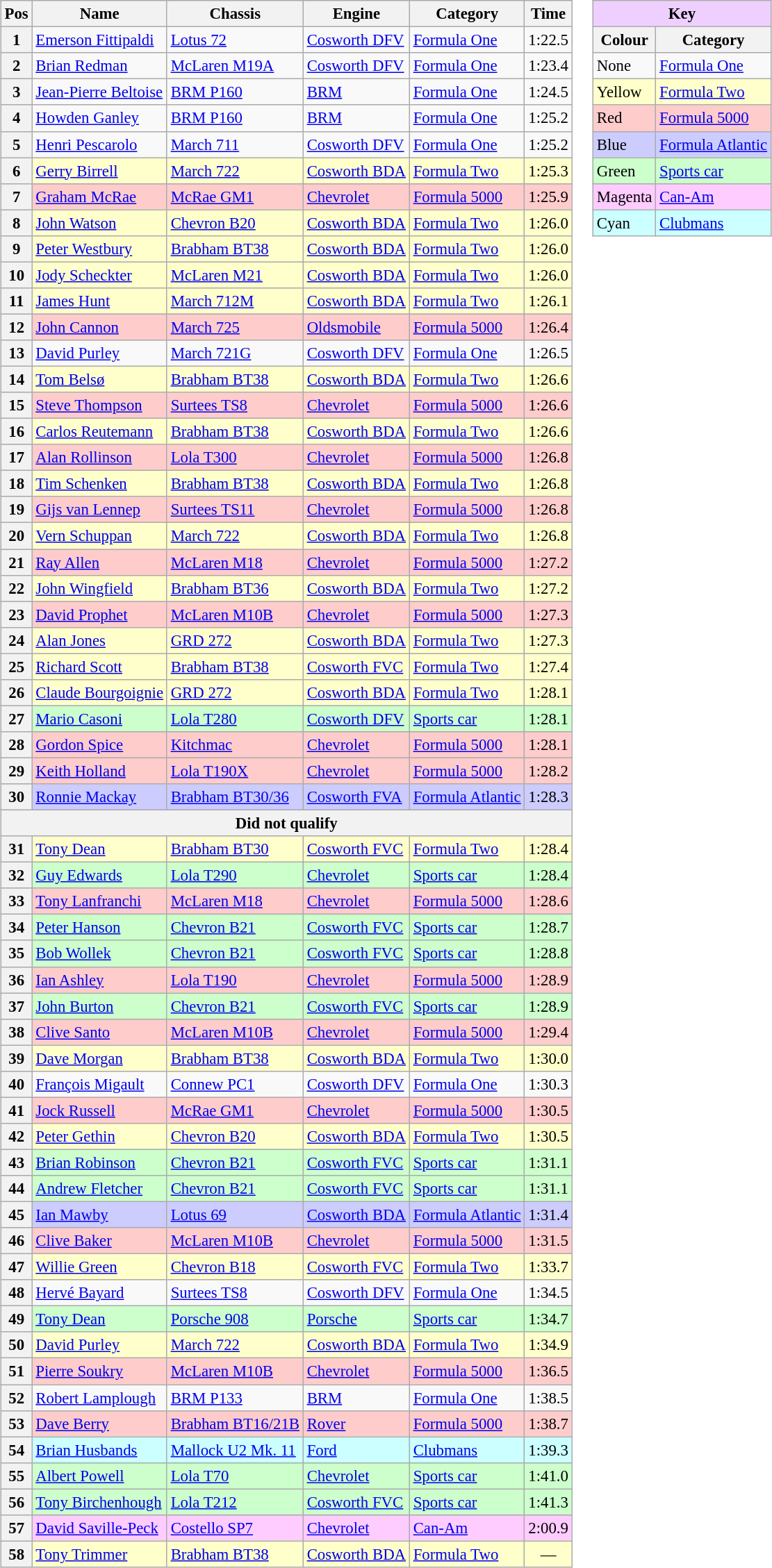<table>
<tr>
<td><br><table class=wikitable style="font-size:95%">
<tr>
<th>Pos</th>
<th>Name</th>
<th>Chassis</th>
<th>Engine</th>
<th>Category</th>
<th>Time</th>
</tr>
<tr>
<th>1</th>
<td> <a href='#'>Emerson Fittipaldi</a></td>
<td><a href='#'>Lotus 72</a></td>
<td><a href='#'>Cosworth DFV</a></td>
<td><a href='#'>Formula One</a></td>
<td>1:22.5</td>
</tr>
<tr>
<th>2</th>
<td> <a href='#'>Brian Redman</a></td>
<td><a href='#'>McLaren M19A</a></td>
<td><a href='#'>Cosworth DFV</a></td>
<td><a href='#'>Formula One</a></td>
<td>1:23.4</td>
</tr>
<tr>
<th>3</th>
<td> <a href='#'>Jean-Pierre Beltoise</a></td>
<td><a href='#'>BRM P160</a></td>
<td><a href='#'>BRM</a></td>
<td><a href='#'>Formula One</a></td>
<td>1:24.5</td>
</tr>
<tr>
<th>4</th>
<td> <a href='#'>Howden Ganley</a></td>
<td><a href='#'>BRM P160</a></td>
<td><a href='#'>BRM</a></td>
<td><a href='#'>Formula One</a></td>
<td>1:25.2</td>
</tr>
<tr>
<th>5</th>
<td> <a href='#'>Henri Pescarolo</a></td>
<td><a href='#'>March 711</a></td>
<td><a href='#'>Cosworth DFV</a></td>
<td><a href='#'>Formula One</a></td>
<td>1:25.2</td>
</tr>
<tr style="background-color:#ffffcc">
<th>6</th>
<td> <a href='#'>Gerry Birrell</a></td>
<td><a href='#'>March 722</a></td>
<td><a href='#'>Cosworth BDA</a></td>
<td><a href='#'>Formula Two</a></td>
<td>1:25.3</td>
</tr>
<tr style="background-color:#ffcccc">
<th>7</th>
<td> <a href='#'>Graham McRae</a></td>
<td><a href='#'>McRae GM1</a></td>
<td><a href='#'>Chevrolet</a></td>
<td><a href='#'>Formula 5000</a></td>
<td>1:25.9</td>
</tr>
<tr style="background-color:#ffffcc">
<th>8</th>
<td> <a href='#'>John Watson</a></td>
<td><a href='#'>Chevron B20</a></td>
<td><a href='#'>Cosworth BDA</a></td>
<td><a href='#'>Formula Two</a></td>
<td>1:26.0</td>
</tr>
<tr style="background-color:#ffffcc">
<th>9</th>
<td> <a href='#'>Peter Westbury</a></td>
<td><a href='#'>Brabham BT38</a></td>
<td><a href='#'>Cosworth BDA</a></td>
<td><a href='#'>Formula Two</a></td>
<td>1:26.0</td>
</tr>
<tr style="background-color:#ffffcc">
<th>10</th>
<td> <a href='#'>Jody Scheckter</a></td>
<td><a href='#'>McLaren M21</a></td>
<td><a href='#'>Cosworth BDA</a></td>
<td><a href='#'>Formula Two</a></td>
<td>1:26.0</td>
</tr>
<tr style="background-color:#ffffcc">
<th>11</th>
<td> <a href='#'>James Hunt</a></td>
<td><a href='#'>March 712M</a></td>
<td><a href='#'>Cosworth BDA</a></td>
<td><a href='#'>Formula Two</a></td>
<td>1:26.1</td>
</tr>
<tr style="background-color:#ffcccc">
<th>12</th>
<td> <a href='#'>John Cannon</a></td>
<td><a href='#'>March 725</a></td>
<td><a href='#'>Oldsmobile</a></td>
<td><a href='#'>Formula 5000</a></td>
<td>1:26.4</td>
</tr>
<tr>
<th>13</th>
<td> <a href='#'>David Purley</a></td>
<td><a href='#'>March 721G</a></td>
<td><a href='#'>Cosworth DFV</a></td>
<td><a href='#'>Formula One</a></td>
<td>1:26.5</td>
</tr>
<tr style="background-color:#ffffcc">
<th>14</th>
<td> <a href='#'>Tom Belsø</a></td>
<td><a href='#'>Brabham BT38</a></td>
<td><a href='#'>Cosworth BDA</a></td>
<td><a href='#'>Formula Two</a></td>
<td>1:26.6</td>
</tr>
<tr style="background-color:#ffcccc">
<th>15</th>
<td> <a href='#'>Steve Thompson</a></td>
<td><a href='#'>Surtees TS8</a></td>
<td><a href='#'>Chevrolet</a></td>
<td><a href='#'>Formula 5000</a></td>
<td>1:26.6</td>
</tr>
<tr style="background-color:#ffffcc">
<th>16</th>
<td> <a href='#'>Carlos Reutemann</a></td>
<td><a href='#'>Brabham BT38</a></td>
<td><a href='#'>Cosworth BDA</a></td>
<td><a href='#'>Formula Two</a></td>
<td>1:26.6</td>
</tr>
<tr style="background-color:#ffcccc">
<th>17</th>
<td> <a href='#'>Alan Rollinson</a></td>
<td><a href='#'>Lola T300</a></td>
<td><a href='#'>Chevrolet</a></td>
<td><a href='#'>Formula 5000</a></td>
<td>1:26.8</td>
</tr>
<tr style="background-color:#ffffcc">
<th>18</th>
<td> <a href='#'>Tim Schenken</a></td>
<td><a href='#'>Brabham BT38</a></td>
<td><a href='#'>Cosworth BDA</a></td>
<td><a href='#'>Formula Two</a></td>
<td>1:26.8</td>
</tr>
<tr style="background-color:#ffcccc">
<th>19</th>
<td> <a href='#'>Gijs van Lennep</a></td>
<td><a href='#'>Surtees TS11</a></td>
<td><a href='#'>Chevrolet</a></td>
<td><a href='#'>Formula 5000</a></td>
<td>1:26.8</td>
</tr>
<tr style="background-color:#ffffcc">
<th>20</th>
<td> <a href='#'>Vern Schuppan</a></td>
<td><a href='#'>March 722</a></td>
<td><a href='#'>Cosworth BDA</a></td>
<td><a href='#'>Formula Two</a></td>
<td>1:26.8</td>
</tr>
<tr style="background-color:#ffcccc">
<th>21</th>
<td> <a href='#'>Ray Allen</a></td>
<td><a href='#'>McLaren M18</a></td>
<td><a href='#'>Chevrolet</a></td>
<td><a href='#'>Formula 5000</a></td>
<td>1:27.2</td>
</tr>
<tr style="background-color:#ffffcc">
<th>22</th>
<td> <a href='#'>John Wingfield</a></td>
<td><a href='#'>Brabham BT36</a></td>
<td><a href='#'>Cosworth BDA</a></td>
<td><a href='#'>Formula Two</a></td>
<td>1:27.2</td>
</tr>
<tr style="background-color:#ffcccc">
<th>23</th>
<td> <a href='#'>David Prophet</a></td>
<td><a href='#'>McLaren M10B</a></td>
<td><a href='#'>Chevrolet</a></td>
<td><a href='#'>Formula 5000</a></td>
<td>1:27.3</td>
</tr>
<tr style="background-color:#ffffcc">
<th>24</th>
<td> <a href='#'>Alan Jones</a></td>
<td><a href='#'>GRD 272</a></td>
<td><a href='#'>Cosworth BDA</a></td>
<td><a href='#'>Formula Two</a></td>
<td>1:27.3</td>
</tr>
<tr style="background-color:#ffffcc">
<th>25</th>
<td> <a href='#'>Richard Scott</a></td>
<td><a href='#'>Brabham BT38</a></td>
<td><a href='#'>Cosworth FVC</a></td>
<td><a href='#'>Formula Two</a></td>
<td>1:27.4</td>
</tr>
<tr style="background-color:#ffffcc">
<th>26</th>
<td> <a href='#'>Claude Bourgoignie</a></td>
<td><a href='#'>GRD 272</a></td>
<td><a href='#'>Cosworth BDA</a></td>
<td><a href='#'>Formula Two</a></td>
<td>1:28.1</td>
</tr>
<tr style="background-color:#ccffcc">
<th>27</th>
<td> <a href='#'>Mario Casoni</a></td>
<td><a href='#'>Lola T280</a></td>
<td><a href='#'>Cosworth DFV</a></td>
<td><a href='#'>Sports car</a></td>
<td>1:28.1</td>
</tr>
<tr style="background-color:#ffcccc">
<th>28</th>
<td> <a href='#'>Gordon Spice</a></td>
<td><a href='#'>Kitchmac</a></td>
<td><a href='#'>Chevrolet</a></td>
<td><a href='#'>Formula 5000</a></td>
<td>1:28.1</td>
</tr>
<tr style="background-color:#ffcccc">
<th>29</th>
<td> <a href='#'>Keith Holland</a></td>
<td><a href='#'>Lola T190X</a></td>
<td><a href='#'>Chevrolet</a></td>
<td><a href='#'>Formula 5000</a></td>
<td>1:28.2</td>
</tr>
<tr style="background-color:#ccccff">
<th>30</th>
<td> <a href='#'>Ronnie Mackay</a></td>
<td><a href='#'>Brabham BT30/36</a></td>
<td><a href='#'>Cosworth FVA</a></td>
<td><a href='#'>Formula Atlantic</a></td>
<td>1:28.3</td>
</tr>
<tr>
<th colspan=6>Did not qualify</th>
</tr>
<tr style="background-color:#ffffcc">
<th>31</th>
<td> <a href='#'>Tony Dean</a></td>
<td><a href='#'>Brabham BT30</a></td>
<td><a href='#'>Cosworth FVC</a></td>
<td><a href='#'>Formula Two</a></td>
<td>1:28.4</td>
</tr>
<tr style="background-color:#ccffcc">
<th>32</th>
<td> <a href='#'>Guy Edwards</a></td>
<td><a href='#'>Lola T290</a></td>
<td><a href='#'>Chevrolet</a></td>
<td><a href='#'>Sports car</a></td>
<td>1:28.4</td>
</tr>
<tr style="background-color:#ffcccc">
<th>33</th>
<td> <a href='#'>Tony Lanfranchi</a></td>
<td><a href='#'>McLaren M18</a></td>
<td><a href='#'>Chevrolet</a></td>
<td><a href='#'>Formula 5000</a></td>
<td>1:28.6</td>
</tr>
<tr style="background-color:#ccffcc">
<th>34</th>
<td> <a href='#'>Peter Hanson</a></td>
<td><a href='#'>Chevron B21</a></td>
<td><a href='#'>Cosworth FVC</a></td>
<td><a href='#'>Sports car</a></td>
<td>1:28.7</td>
</tr>
<tr style="background-color:#ccffcc">
<th>35</th>
<td> <a href='#'>Bob Wollek</a></td>
<td><a href='#'>Chevron B21</a></td>
<td><a href='#'>Cosworth FVC</a></td>
<td><a href='#'>Sports car</a></td>
<td>1:28.8</td>
</tr>
<tr style="background-color:#ffcccc">
<th>36</th>
<td> <a href='#'>Ian Ashley</a></td>
<td><a href='#'>Lola T190</a></td>
<td><a href='#'>Chevrolet</a></td>
<td><a href='#'>Formula 5000</a></td>
<td>1:28.9</td>
</tr>
<tr style="background-color:#ccffcc">
<th>37</th>
<td> <a href='#'>John Burton</a></td>
<td><a href='#'>Chevron B21</a></td>
<td><a href='#'>Cosworth FVC</a></td>
<td><a href='#'>Sports car</a></td>
<td>1:28.9</td>
</tr>
<tr style="background-color:#ffcccc">
<th>38</th>
<td> <a href='#'>Clive Santo</a></td>
<td><a href='#'>McLaren M10B</a></td>
<td><a href='#'>Chevrolet</a></td>
<td><a href='#'>Formula 5000</a></td>
<td>1:29.4</td>
</tr>
<tr style="background-color:#ffffcc">
<th>39</th>
<td> <a href='#'>Dave Morgan</a></td>
<td><a href='#'>Brabham BT38</a></td>
<td><a href='#'>Cosworth BDA</a></td>
<td><a href='#'>Formula Two</a></td>
<td>1:30.0</td>
</tr>
<tr>
<th>40</th>
<td> <a href='#'>François Migault</a></td>
<td><a href='#'>Connew PC1</a></td>
<td><a href='#'>Cosworth DFV</a></td>
<td><a href='#'>Formula One</a></td>
<td>1:30.3</td>
</tr>
<tr style="background-color:#ffcccc">
<th>41</th>
<td> <a href='#'>Jock Russell</a></td>
<td><a href='#'>McRae GM1</a></td>
<td><a href='#'>Chevrolet</a></td>
<td><a href='#'>Formula 5000</a></td>
<td>1:30.5</td>
</tr>
<tr style="background-color:#ffffcc">
<th>42</th>
<td> <a href='#'>Peter Gethin</a></td>
<td><a href='#'>Chevron B20</a></td>
<td><a href='#'>Cosworth BDA</a></td>
<td><a href='#'>Formula Two</a></td>
<td>1:30.5</td>
</tr>
<tr style="background-color:#ccffcc">
<th>43</th>
<td> <a href='#'>Brian Robinson</a></td>
<td><a href='#'>Chevron B21</a></td>
<td><a href='#'>Cosworth FVC</a></td>
<td><a href='#'>Sports car</a></td>
<td>1:31.1</td>
</tr>
<tr style="background-color:#ccffcc">
<th>44</th>
<td> <a href='#'>Andrew Fletcher</a></td>
<td><a href='#'>Chevron B21</a></td>
<td><a href='#'>Cosworth FVC</a></td>
<td><a href='#'>Sports car</a></td>
<td>1:31.1</td>
</tr>
<tr style="background-color:#ccccff">
<th>45</th>
<td> <a href='#'>Ian Mawby</a></td>
<td><a href='#'>Lotus 69</a></td>
<td><a href='#'>Cosworth BDA</a></td>
<td><a href='#'>Formula Atlantic</a></td>
<td>1:31.4</td>
</tr>
<tr style="background-color:#ffcccc">
<th>46</th>
<td> <a href='#'>Clive Baker</a></td>
<td><a href='#'>McLaren M10B</a></td>
<td><a href='#'>Chevrolet</a></td>
<td><a href='#'>Formula 5000</a></td>
<td>1:31.5</td>
</tr>
<tr style="background-color:#ffffcc">
<th>47</th>
<td> <a href='#'>Willie Green</a></td>
<td><a href='#'>Chevron B18</a></td>
<td><a href='#'>Cosworth FVC</a></td>
<td><a href='#'>Formula Two</a></td>
<td>1:33.7</td>
</tr>
<tr>
<th>48</th>
<td> <a href='#'>Hervé Bayard</a></td>
<td><a href='#'>Surtees TS8</a></td>
<td><a href='#'>Cosworth DFV</a></td>
<td><a href='#'>Formula One</a></td>
<td>1:34.5</td>
</tr>
<tr style="background-color:#ccffcc">
<th>49</th>
<td> <a href='#'>Tony Dean</a></td>
<td><a href='#'>Porsche 908</a></td>
<td><a href='#'>Porsche</a></td>
<td><a href='#'>Sports car</a></td>
<td>1:34.7</td>
</tr>
<tr style="background-color:#ffffcc">
<th>50</th>
<td> <a href='#'>David Purley</a></td>
<td><a href='#'>March 722</a></td>
<td><a href='#'>Cosworth BDA</a></td>
<td><a href='#'>Formula Two</a></td>
<td>1:34.9</td>
</tr>
<tr style="background-color:#ffcccc">
<th>51</th>
<td> <a href='#'>Pierre Soukry</a></td>
<td><a href='#'>McLaren M10B</a></td>
<td><a href='#'>Chevrolet</a></td>
<td><a href='#'>Formula 5000</a></td>
<td>1:36.5</td>
</tr>
<tr>
<th>52</th>
<td> <a href='#'>Robert Lamplough</a></td>
<td><a href='#'>BRM P133</a></td>
<td><a href='#'>BRM</a></td>
<td><a href='#'>Formula One</a></td>
<td>1:38.5</td>
</tr>
<tr style="background-color:#ffcccc">
<th>53</th>
<td> <a href='#'>Dave Berry</a></td>
<td><a href='#'>Brabham BT16/21B</a></td>
<td><a href='#'>Rover</a></td>
<td><a href='#'>Formula 5000</a></td>
<td>1:38.7</td>
</tr>
<tr style="background-color:#ccffff">
<th>54</th>
<td> <a href='#'>Brian Husbands</a></td>
<td><a href='#'>Mallock U2 Mk. 11</a></td>
<td><a href='#'>Ford</a></td>
<td><a href='#'>Clubmans</a></td>
<td>1:39.3</td>
</tr>
<tr style="background-color:#ccffcc">
<th>55</th>
<td> <a href='#'>Albert Powell</a></td>
<td><a href='#'>Lola T70</a></td>
<td><a href='#'>Chevrolet</a></td>
<td><a href='#'>Sports car</a></td>
<td>1:41.0</td>
</tr>
<tr style="background-color:#ccffcc">
<th>56</th>
<td> <a href='#'>Tony Birchenhough</a></td>
<td><a href='#'>Lola T212</a></td>
<td><a href='#'>Cosworth FVC</a></td>
<td><a href='#'>Sports car</a></td>
<td>1:41.3</td>
</tr>
<tr style="background-color:#ffccff">
<th>57</th>
<td> <a href='#'>David Saville-Peck</a></td>
<td><a href='#'>Costello SP7</a></td>
<td><a href='#'>Chevrolet</a></td>
<td><a href='#'>Can-Am</a></td>
<td>2:00.9</td>
</tr>
<tr style="background-color:#ffffcc">
<th>58</th>
<td> <a href='#'>Tony Trimmer</a></td>
<td><a href='#'>Brabham BT38</a></td>
<td><a href='#'>Cosworth BDA</a></td>
<td><a href='#'>Formula Two</a></td>
<td align="center">—</td>
</tr>
</table>
</td>
<td valign="top"><br><table style="font-size:95%" class="wikitable collapsible" border="1">
<tr>
<th colspan="2" style="background:#EFCFFF;">Key</th>
</tr>
<tr>
<th>Colour</th>
<th>Category</th>
</tr>
<tr>
<td>None</td>
<td><a href='#'>Formula One</a></td>
</tr>
<tr style="background-color:#ffffcc">
<td>Yellow</td>
<td><a href='#'>Formula Two</a></td>
</tr>
<tr style="background-color:#ffcccc">
<td>Red</td>
<td><a href='#'>Formula 5000</a></td>
</tr>
<tr style="background-color:#ccccff">
<td>Blue</td>
<td><a href='#'>Formula Atlantic</a></td>
</tr>
<tr style="background-color:#ccffcc">
<td>Green</td>
<td><a href='#'>Sports car</a></td>
</tr>
<tr style="background-color:#ffccff">
<td>Magenta</td>
<td><a href='#'>Can-Am</a></td>
</tr>
<tr style="background-color:#ccffff">
<td>Cyan</td>
<td><a href='#'>Clubmans</a></td>
</tr>
</table>
</td>
</tr>
</table>
